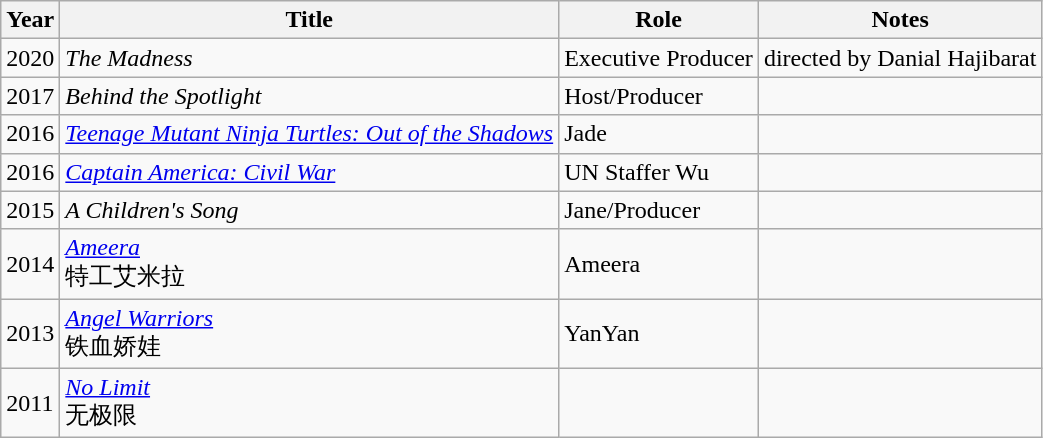<table class="wikitable sortable jquery-tablesorter">
<tr>
<th>Year</th>
<th>Title</th>
<th>Role</th>
<th>Notes</th>
</tr>
<tr>
<td>2020</td>
<td><em>The Madness</em> </td>
<td>Executive Producer</td>
<td>directed by Danial Hajibarat</td>
</tr>
<tr>
<td>2017</td>
<td><em>Behind the Spotlight</em></td>
<td>Host/Producer</td>
<td></td>
</tr>
<tr>
<td>2016</td>
<td><em><a href='#'>Teenage Mutant Ninja Turtles: Out of the Shadows</a></em></td>
<td>Jade</td>
<td></td>
</tr>
<tr>
<td>2016</td>
<td><em><a href='#'>Captain America: Civil War</a></em></td>
<td>UN Staffer Wu</td>
<td></td>
</tr>
<tr>
<td>2015</td>
<td><em>A Children's Song</em></td>
<td>Jane/Producer</td>
<td></td>
</tr>
<tr>
<td>2014</td>
<td><em><a href='#'>Ameera</a></em><br>特工艾米拉</td>
<td>Ameera</td>
<td></td>
</tr>
<tr>
<td>2013</td>
<td><em><a href='#'>Angel Warriors</a></em><br>铁血娇娃</td>
<td>YanYan</td>
<td></td>
</tr>
<tr>
<td>2011</td>
<td><em><a href='#'>No Limit</a></em><br>无极限</td>
<td></td>
<td></td>
</tr>
</table>
